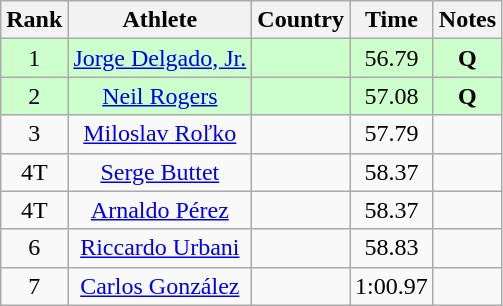<table class="wikitable sortable" style="text-align:center">
<tr>
<th>Rank</th>
<th>Athlete</th>
<th>Country</th>
<th>Time</th>
<th>Notes</th>
</tr>
<tr bgcolor=ccffcc>
<td>1</td>
<td><a href='#'>Jorge Delgado, Jr.</a></td>
<td align=left></td>
<td>56.79</td>
<td><strong>Q </strong></td>
</tr>
<tr bgcolor=ccffcc>
<td>2</td>
<td><a href='#'>Neil Rogers</a></td>
<td align=left></td>
<td>57.08</td>
<td><strong>Q </strong></td>
</tr>
<tr>
<td>3</td>
<td><a href='#'>Miloslav Roľko</a></td>
<td align=left></td>
<td>57.79</td>
<td><strong> </strong></td>
</tr>
<tr>
<td>4T</td>
<td><a href='#'>Serge Buttet</a></td>
<td align=left></td>
<td>58.37</td>
<td><strong> </strong></td>
</tr>
<tr>
<td>4T</td>
<td><a href='#'>Arnaldo Pérez</a></td>
<td align=left></td>
<td>58.37</td>
<td><strong> </strong></td>
</tr>
<tr>
<td>6</td>
<td><a href='#'>Riccardo Urbani</a></td>
<td align=left></td>
<td>58.83</td>
<td><strong> </strong></td>
</tr>
<tr>
<td>7</td>
<td><a href='#'>Carlos González</a></td>
<td align=left></td>
<td>1:00.97</td>
<td><strong> </strong></td>
</tr>
</table>
